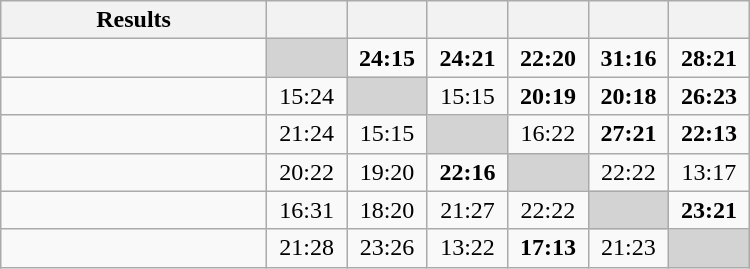<table class=wikitable style="text-align:center" width="500">
<tr>
<th width=33%>Results</th>
<th width=10%></th>
<th width=10%></th>
<th width=10%></th>
<th width=10%></th>
<th width=10%></th>
<th width=10%></th>
</tr>
<tr>
<td align="right"></td>
<td bgcolor=lightgrey></td>
<td><strong>24:15</strong></td>
<td><strong>24:21</strong></td>
<td><strong>22:20</strong></td>
<td><strong>31:16</strong></td>
<td><strong>28:21</strong></td>
</tr>
<tr>
<td align="right"></td>
<td>15:24</td>
<td bgcolor=lightgrey></td>
<td>15:15</td>
<td><strong>20:19</strong></td>
<td><strong>20:18</strong></td>
<td><strong>26:23</strong></td>
</tr>
<tr>
<td align="right"></td>
<td>21:24</td>
<td>15:15</td>
<td bgcolor=lightgrey></td>
<td>16:22</td>
<td><strong>27:21</strong></td>
<td><strong>22:13</strong></td>
</tr>
<tr>
<td align="right"></td>
<td>20:22</td>
<td>19:20</td>
<td><strong>22:16</strong></td>
<td bgcolor=lightgrey></td>
<td>22:22</td>
<td>13:17</td>
</tr>
<tr>
<td align="right"></td>
<td>16:31</td>
<td>18:20</td>
<td>21:27</td>
<td>22:22</td>
<td bgcolor=lightgrey></td>
<td><strong>23:21</strong></td>
</tr>
<tr>
<td align="right"></td>
<td>21:28</td>
<td>23:26</td>
<td>13:22</td>
<td><strong>17:13</strong></td>
<td>21:23</td>
<td bgcolor=lightgrey></td>
</tr>
</table>
